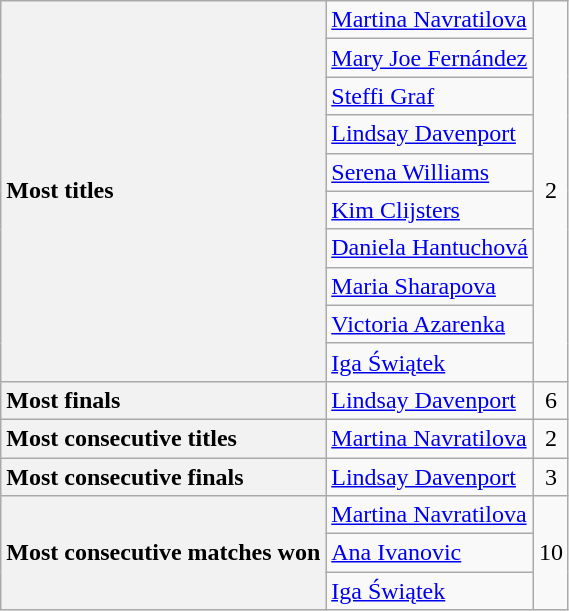<table class=wikitable>
<tr>
<th rowspan = 10 style="text-align:left;">Most titles</th>
<td> <a href='#'>Martina Navratilova</a></td>
<td rowspan = 10 style="text-align:center;">2</td>
</tr>
<tr>
<td> <a href='#'>Mary Joe Fernández</a></td>
</tr>
<tr>
<td> <a href='#'>Steffi Graf</a></td>
</tr>
<tr>
<td> <a href='#'>Lindsay Davenport</a></td>
</tr>
<tr>
<td> <a href='#'>Serena Williams</a></td>
</tr>
<tr>
<td> <a href='#'>Kim Clijsters</a></td>
</tr>
<tr>
<td> <a href='#'>Daniela Hantuchová</a></td>
</tr>
<tr>
<td> <a href='#'>Maria Sharapova</a></td>
</tr>
<tr>
<td> <a href='#'>Victoria Azarenka</a></td>
</tr>
<tr>
<td> <a href='#'>Iga Świątek</a></td>
</tr>
<tr>
<th style="text-align:left;">Most finals</th>
<td> <a href='#'>Lindsay Davenport</a></td>
<td style="text-align:center;">6</td>
</tr>
<tr>
<th style="text-align:left;">Most consecutive titles</th>
<td> <a href='#'>Martina Navratilova</a><br></td>
<td style="text-align:center;">2</td>
</tr>
<tr>
<th style="text-align:left;">Most consecutive finals</th>
<td> <a href='#'>Lindsay Davenport</a><br></td>
<td style="text-align:center;">3</td>
</tr>
<tr>
<th rowspan=3 style="text-align:left;">Most consecutive matches won</th>
<td> <a href='#'>Martina Navratilova</a></td>
<td rowspan=3 tyle="text-align:center;">10</td>
</tr>
<tr>
<td> <a href='#'>Ana Ivanovic</a></td>
</tr>
<tr>
<td> <a href='#'>Iga Świątek</a></td>
</tr>
</table>
